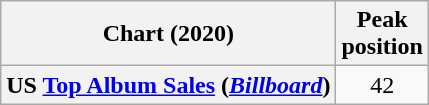<table class="wikitable sortable plainrowheaders" style="text-align:center">
<tr>
<th scope="col">Chart (2020)</th>
<th scope="col">Peak<br>position</th>
</tr>
<tr>
<th scope="row">US <a href='#'>Top Album Sales</a> (<em><a href='#'>Billboard</a></em>)</th>
<td>42</td>
</tr>
</table>
